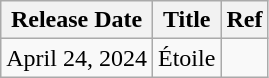<table class="wikitable">
<tr>
<th>Release Date</th>
<th>Title</th>
<th>Ref</th>
</tr>
<tr>
<td>April 24, 2024</td>
<td>Étoile</td>
<td></td>
</tr>
</table>
